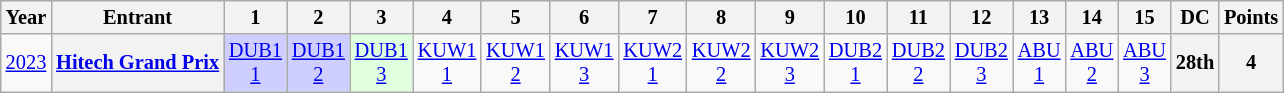<table class="wikitable" style="text-align:center; font-size:85%;">
<tr>
<th>Year</th>
<th>Entrant</th>
<th>1</th>
<th>2</th>
<th>3</th>
<th>4</th>
<th>5</th>
<th>6</th>
<th>7</th>
<th>8</th>
<th>9</th>
<th>10</th>
<th>11</th>
<th>12</th>
<th>13</th>
<th>14</th>
<th>15</th>
<th>DC</th>
<th>Points</th>
</tr>
<tr>
<td><a href='#'>2023</a></td>
<th nowrap><a href='#'>Hitech Grand Prix</a></th>
<td style="background:#CFCFFF;"><a href='#'>DUB1<br>1</a><br></td>
<td style="background:#CFCFFF;"><a href='#'>DUB1<br>2</a><br></td>
<td style="background:#DFFFDF;"><a href='#'>DUB1<br>3</a><br></td>
<td><a href='#'>KUW1<br>1</a></td>
<td><a href='#'>KUW1<br>2</a></td>
<td><a href='#'>KUW1<br>3</a></td>
<td><a href='#'>KUW2<br>1</a></td>
<td><a href='#'>KUW2<br>2</a></td>
<td><a href='#'>KUW2<br>3</a></td>
<td><a href='#'>DUB2<br>1</a></td>
<td><a href='#'>DUB2<br>2</a></td>
<td><a href='#'>DUB2<br>3</a></td>
<td><a href='#'>ABU<br>1</a></td>
<td><a href='#'>ABU<br>2</a></td>
<td><a href='#'>ABU<br>3</a></td>
<th>28th</th>
<th>4</th>
</tr>
</table>
